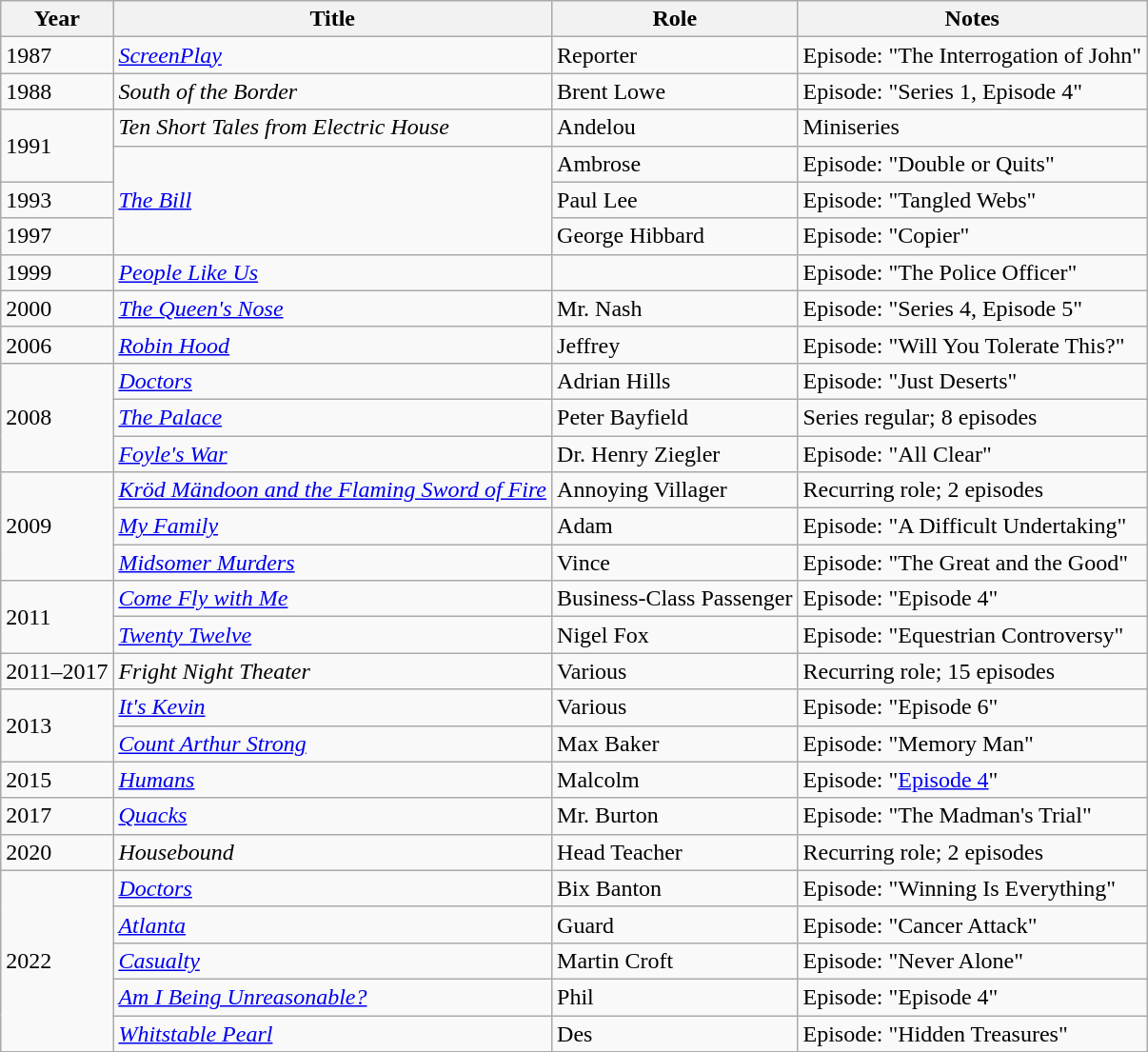<table class="wikitable sortable">
<tr>
<th>Year</th>
<th>Title</th>
<th>Role</th>
<th>Notes</th>
</tr>
<tr>
<td>1987</td>
<td><em><a href='#'>ScreenPlay</a></em></td>
<td>Reporter</td>
<td>Episode: "The Interrogation of John"</td>
</tr>
<tr>
<td>1988</td>
<td><em>South of the Border</em></td>
<td>Brent Lowe</td>
<td>Episode: "Series 1, Episode 4"</td>
</tr>
<tr>
<td rowspan="2">1991</td>
<td><em>Ten Short Tales from Electric House</em></td>
<td>Andelou</td>
<td>Miniseries</td>
</tr>
<tr>
<td rowspan="3"><em><a href='#'>The Bill</a></em></td>
<td>Ambrose</td>
<td>Episode: "Double or Quits"</td>
</tr>
<tr>
<td>1993</td>
<td>Paul Lee</td>
<td>Episode: "Tangled Webs"</td>
</tr>
<tr>
<td>1997</td>
<td>George Hibbard</td>
<td>Episode: "Copier"</td>
</tr>
<tr>
<td>1999</td>
<td><em><a href='#'>People Like Us</a></em></td>
<td></td>
<td>Episode: "The Police Officer"</td>
</tr>
<tr>
<td>2000</td>
<td><em><a href='#'>The Queen's Nose</a></em></td>
<td>Mr. Nash</td>
<td>Episode: "Series 4, Episode 5"</td>
</tr>
<tr>
<td>2006</td>
<td><em><a href='#'>Robin Hood</a></em></td>
<td>Jeffrey</td>
<td>Episode: "Will You Tolerate This?"</td>
</tr>
<tr>
<td rowspan="3">2008</td>
<td><em><a href='#'>Doctors</a></em></td>
<td>Adrian Hills</td>
<td>Episode: "Just Deserts"</td>
</tr>
<tr>
<td><em><a href='#'>The Palace</a></em></td>
<td>Peter Bayfield</td>
<td>Series regular; 8 episodes</td>
</tr>
<tr>
<td><em><a href='#'>Foyle's War</a></em></td>
<td>Dr. Henry Ziegler</td>
<td>Episode: "All Clear"</td>
</tr>
<tr>
<td rowspan="3">2009</td>
<td><em><a href='#'>Kröd Mändoon and the Flaming Sword of Fire</a></em></td>
<td>Annoying Villager</td>
<td>Recurring role; 2 episodes</td>
</tr>
<tr>
<td><em><a href='#'>My Family</a></em></td>
<td>Adam</td>
<td>Episode: "A Difficult Undertaking"</td>
</tr>
<tr>
<td><em><a href='#'>Midsomer Murders</a></em></td>
<td>Vince</td>
<td>Episode: "The Great and the Good"</td>
</tr>
<tr>
<td rowspan="2">2011</td>
<td><em><a href='#'>Come Fly with Me</a></em></td>
<td>Business-Class Passenger</td>
<td>Episode: "Episode 4"</td>
</tr>
<tr>
<td><em><a href='#'>Twenty Twelve</a></em></td>
<td>Nigel Fox</td>
<td>Episode: "Equestrian Controversy"</td>
</tr>
<tr>
<td>2011–2017</td>
<td><em>Fright Night Theater</em></td>
<td>Various</td>
<td>Recurring role; 15 episodes</td>
</tr>
<tr>
<td rowspan="2">2013</td>
<td><em><a href='#'>It's Kevin</a></em></td>
<td>Various</td>
<td>Episode: "Episode 6"</td>
</tr>
<tr>
<td><em><a href='#'>Count Arthur Strong</a></em></td>
<td>Max Baker</td>
<td>Episode: "Memory Man"</td>
</tr>
<tr>
<td>2015</td>
<td><em><a href='#'>Humans</a></em></td>
<td>Malcolm</td>
<td>Episode: "<a href='#'>Episode 4</a>"</td>
</tr>
<tr>
<td>2017</td>
<td><em><a href='#'>Quacks</a></em></td>
<td>Mr. Burton</td>
<td>Episode: "The Madman's Trial"</td>
</tr>
<tr>
<td>2020</td>
<td><em>Housebound</em></td>
<td>Head Teacher</td>
<td>Recurring role; 2 episodes</td>
</tr>
<tr>
<td rowspan="5">2022</td>
<td><em><a href='#'>Doctors</a></em></td>
<td>Bix Banton</td>
<td>Episode: "Winning Is Everything"</td>
</tr>
<tr>
<td><em><a href='#'>Atlanta</a></em></td>
<td>Guard</td>
<td>Episode: "Cancer Attack"</td>
</tr>
<tr>
<td><em><a href='#'>Casualty</a></em></td>
<td>Martin Croft</td>
<td>Episode: "Never Alone"</td>
</tr>
<tr>
<td><em><a href='#'>Am I Being Unreasonable?</a></em></td>
<td>Phil</td>
<td>Episode: "Episode 4"</td>
</tr>
<tr>
<td><em><a href='#'>Whitstable Pearl</a></em></td>
<td>Des</td>
<td>Episode: "Hidden Treasures"</td>
</tr>
<tr>
</tr>
</table>
